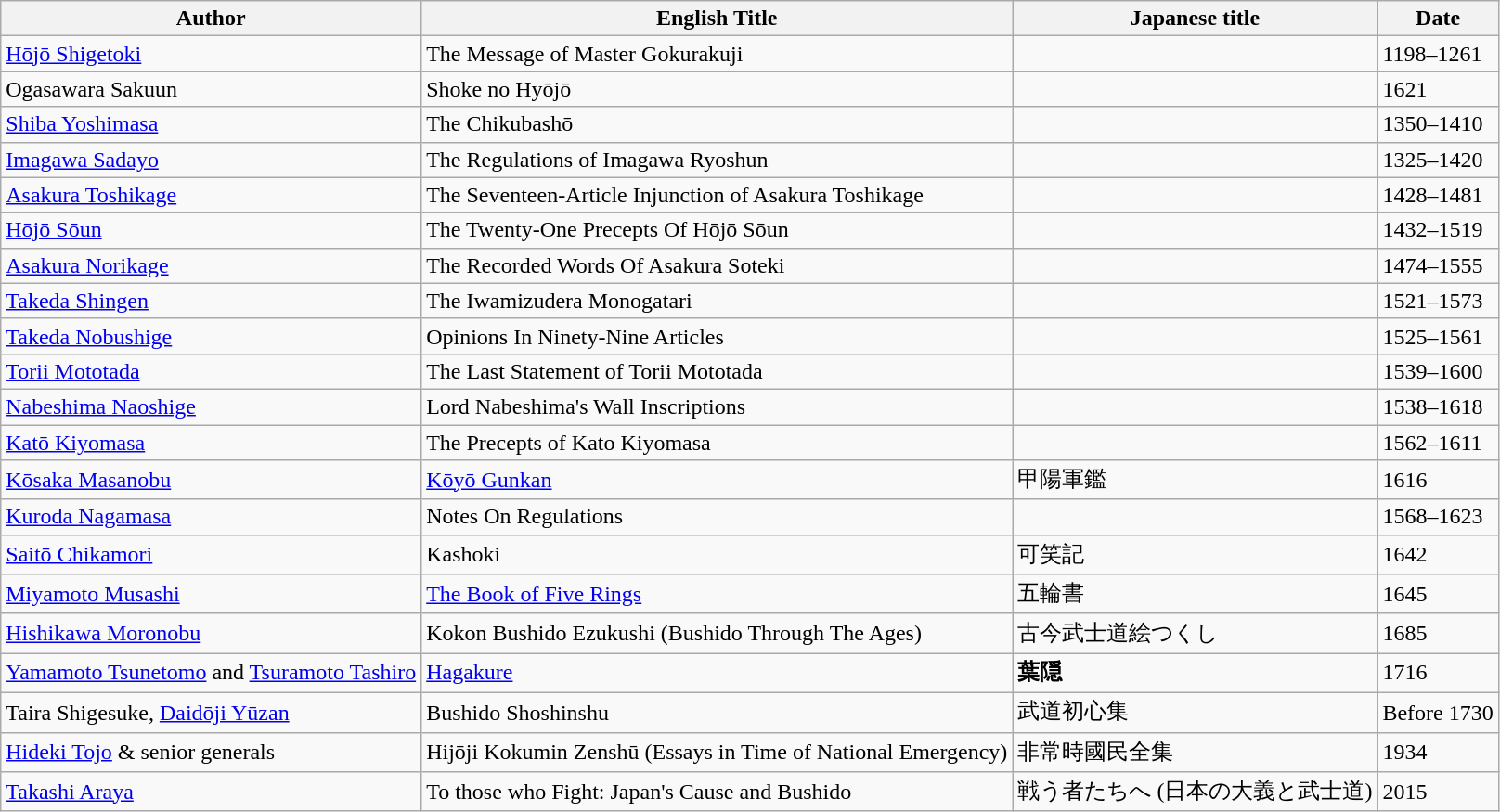<table class="wikitable sortable">
<tr>
<th>Author</th>
<th>English Title</th>
<th>Japanese title</th>
<th>Date</th>
</tr>
<tr>
<td><a href='#'>Hōjō Shigetoki</a></td>
<td>The Message of Master Gokurakuji</td>
<td></td>
<td>1198–1261</td>
</tr>
<tr>
<td>Ogasawara Sakuun</td>
<td>Shoke no Hyōjō</td>
<td></td>
<td>1621</td>
</tr>
<tr>
<td><a href='#'>Shiba Yoshimasa</a></td>
<td>The Chikubashō</td>
<td></td>
<td>1350–1410</td>
</tr>
<tr>
<td><a href='#'>Imagawa Sadayo</a></td>
<td>The Regulations of Imagawa Ryoshun</td>
<td></td>
<td>1325–1420</td>
</tr>
<tr>
<td><a href='#'>Asakura Toshikage</a></td>
<td>The Seventeen-Article Injunction of Asakura Toshikage</td>
<td></td>
<td>1428–1481</td>
</tr>
<tr>
<td><a href='#'>Hōjō Sōun</a></td>
<td>The Twenty-One Precepts Of Hōjō Sōun</td>
<td></td>
<td>1432–1519</td>
</tr>
<tr>
<td><a href='#'>Asakura Norikage</a></td>
<td>The Recorded Words Of Asakura Soteki</td>
<td></td>
<td>1474–1555</td>
</tr>
<tr>
<td><a href='#'>Takeda Shingen</a></td>
<td>The Iwamizudera Monogatari</td>
<td></td>
<td>1521–1573</td>
</tr>
<tr>
<td><a href='#'>Takeda Nobushige</a></td>
<td>Opinions In Ninety-Nine Articles</td>
<td></td>
<td>1525–1561</td>
</tr>
<tr>
<td><a href='#'>Torii Mototada</a></td>
<td>The Last Statement of Torii Mototada</td>
<td></td>
<td>1539–1600</td>
</tr>
<tr>
<td><a href='#'>Nabeshima Naoshige</a></td>
<td>Lord Nabeshima's Wall Inscriptions</td>
<td></td>
<td>1538–1618</td>
</tr>
<tr>
<td><a href='#'>Katō Kiyomasa</a></td>
<td>The Precepts of Kato Kiyomasa</td>
<td></td>
<td>1562–1611</td>
</tr>
<tr>
<td><a href='#'>Kōsaka Masanobu</a></td>
<td><a href='#'>Kōyō Gunkan</a></td>
<td>甲陽軍鑑</td>
<td>1616</td>
</tr>
<tr>
<td><a href='#'>Kuroda Nagamasa</a></td>
<td>Notes On Regulations</td>
<td></td>
<td>1568–1623</td>
</tr>
<tr>
<td><a href='#'>Saitō Chikamori</a></td>
<td>Kashoki</td>
<td>可笑記</td>
<td>1642</td>
</tr>
<tr>
<td><a href='#'>Miyamoto Musashi</a></td>
<td><a href='#'>The Book of Five Rings</a></td>
<td>五輪書</td>
<td>1645</td>
</tr>
<tr>
<td><a href='#'>Hishikawa Moronobu</a></td>
<td>Kokon Bushido Ezukushi (Bushido Through The Ages)</td>
<td>古今武士道絵つくし</td>
<td>1685</td>
</tr>
<tr>
<td><a href='#'>Yamamoto Tsunetomo</a> and <a href='#'>Tsuramoto Tashiro</a></td>
<td><a href='#'>Hagakure</a></td>
<td><strong>葉隠</strong></td>
<td>1716</td>
</tr>
<tr>
<td>Taira Shigesuke, <a href='#'>Daidōji Yūzan</a></td>
<td>Bushido Shoshinshu</td>
<td>武道初心集</td>
<td>Before 1730</td>
</tr>
<tr>
<td><a href='#'>Hideki Tojo</a> & senior generals</td>
<td>Hijōji Kokumin Zenshū (Essays in Time of National Emergency)</td>
<td>非常時國民全集</td>
<td>1934</td>
</tr>
<tr>
<td><a href='#'>Takashi Araya</a></td>
<td>To those who Fight: Japan's Cause and Bushido</td>
<td>戦う者たちへ (日本の大義と武士道)</td>
<td>2015</td>
</tr>
</table>
